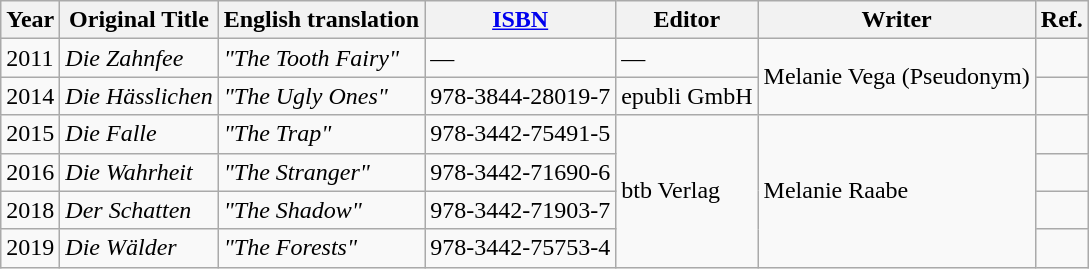<table class="wikitable">
<tr>
<th>Year</th>
<th>Original Title</th>
<th>English translation</th>
<th><a href='#'>ISBN</a></th>
<th>Editor</th>
<th>Writer</th>
<th>Ref.</th>
</tr>
<tr>
<td rowspan="1">2011</td>
<td><em>Die Zahnfee</em></td>
<td><em>"The Tooth Fairy"</em></td>
<td rowspan="1">—</td>
<td>—</td>
<td rowspan="2">Melanie Vega (Pseudonym)</td>
<td></td>
</tr>
<tr>
<td rowspan="1">2014</td>
<td><em>Die Hässlichen</em></td>
<td><em>"The Ugly Ones"</em></td>
<td>978-3844-28019-7</td>
<td>epubli GmbH</td>
<td></td>
</tr>
<tr>
<td>2015</td>
<td><em>Die Falle</em></td>
<td><em>"The Trap"</em></td>
<td rowspan="1">978-3442-75491-5</td>
<td rowspan="4">btb Verlag</td>
<td rowspan="4">Melanie Raabe</td>
<td></td>
</tr>
<tr>
<td>2016</td>
<td><em>Die Wahrheit</em></td>
<td><em>"The Stranger"</em></td>
<td rowspan="1">978-3442-71690-6</td>
<td></td>
</tr>
<tr>
<td>2018</td>
<td><em>Der Schatten</em></td>
<td><em>"The Shadow"</em></td>
<td>978-3442-71903-7</td>
<td></td>
</tr>
<tr>
<td>2019</td>
<td><em>Die Wälder</em></td>
<td><em>"The Forests"</em></td>
<td>978-3442-75753-4</td>
<td></td>
</tr>
</table>
